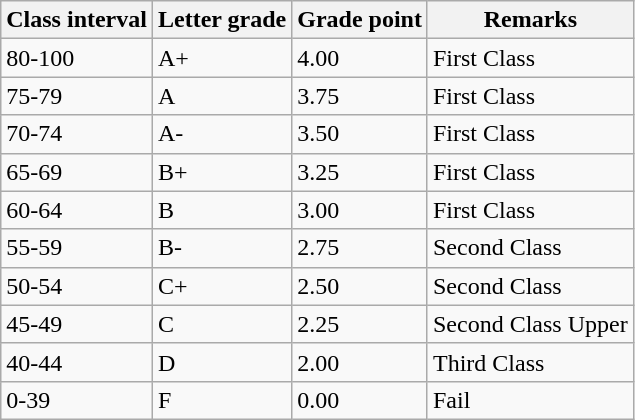<table class = "wikitable">
<tr>
<th>Class interval</th>
<th>Letter grade</th>
<th>Grade point</th>
<th>Remarks</th>
</tr>
<tr>
<td>80-100</td>
<td>A+</td>
<td>4.00</td>
<td>First Class</td>
</tr>
<tr>
<td>75-79</td>
<td>A</td>
<td>3.75</td>
<td>First Class</td>
</tr>
<tr>
<td>70-74</td>
<td>A-</td>
<td>3.50</td>
<td>First Class</td>
</tr>
<tr>
<td>65-69</td>
<td>B+</td>
<td>3.25</td>
<td>First Class</td>
</tr>
<tr>
<td>60-64</td>
<td>B</td>
<td>3.00</td>
<td>First Class</td>
</tr>
<tr>
<td>55-59</td>
<td>B-</td>
<td>2.75</td>
<td>Second Class</td>
</tr>
<tr>
<td>50-54</td>
<td>C+</td>
<td>2.50</td>
<td>Second Class</td>
</tr>
<tr>
<td>45-49</td>
<td>C</td>
<td>2.25</td>
<td>Second Class Upper</td>
</tr>
<tr>
<td>40-44</td>
<td>D</td>
<td>2.00</td>
<td>Third Class</td>
</tr>
<tr>
<td>0-39</td>
<td>F</td>
<td>0.00</td>
<td>Fail</td>
</tr>
</table>
